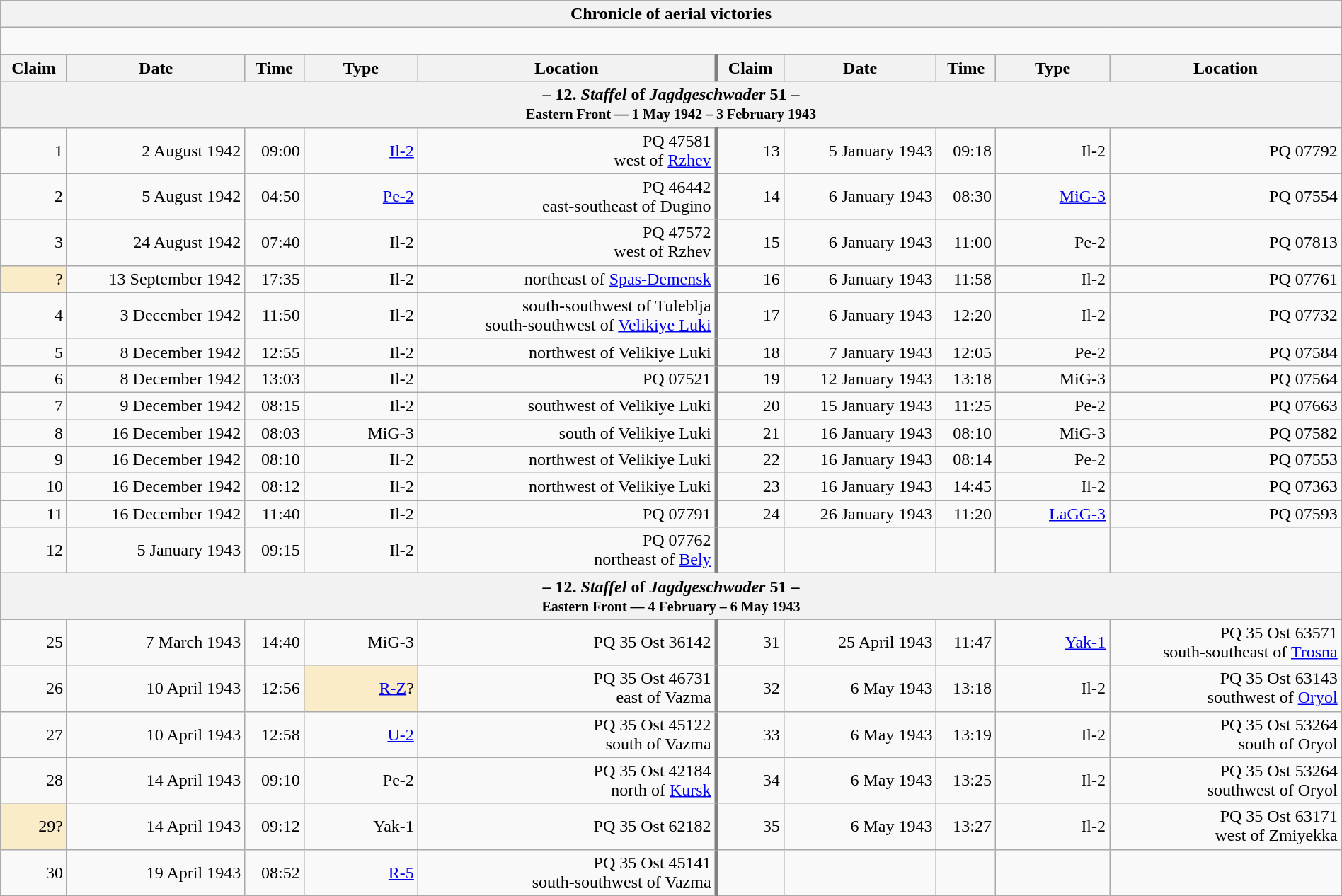<table class="wikitable plainrowheaders collapsible" style="margin-left: auto; margin-right: auto; border: none; text-align:right; width: 100%;">
<tr>
<th colspan="10">Chronicle of aerial victories</th>
</tr>
<tr>
<td colspan="10" style="text-align: left;"><br></td>
</tr>
<tr>
<th scope="col">Claim</th>
<th scope="col">Date</th>
<th scope="col">Time</th>
<th scope="col" width="100px">Type</th>
<th scope="col">Location</th>
<th scope="col" style="border-left: 3px solid grey;">Claim</th>
<th scope="col">Date</th>
<th scope="col">Time</th>
<th scope="col" width="100px">Type</th>
<th scope="col">Location</th>
</tr>
<tr>
<th colspan="10">– 12. <em>Staffel</em> of <em>Jagdgeschwader</em> 51 –<br><small>Eastern Front — 1 May 1942 – 3 February 1943</small></th>
</tr>
<tr>
<td>1</td>
<td>2 August 1942</td>
<td>09:00</td>
<td><a href='#'>Il-2</a></td>
<td>PQ 47581<br> west of <a href='#'>Rzhev</a></td>
<td style="border-left: 3px solid grey;">13</td>
<td>5 January 1943</td>
<td>09:18</td>
<td>Il-2</td>
<td>PQ 07792</td>
</tr>
<tr>
<td>2</td>
<td>5 August 1942</td>
<td>04:50</td>
<td><a href='#'>Pe-2</a></td>
<td>PQ 46442<br> east-southeast of Dugino</td>
<td style="border-left: 3px solid grey;">14</td>
<td>6 January 1943</td>
<td>08:30</td>
<td><a href='#'>MiG-3</a></td>
<td>PQ 07554</td>
</tr>
<tr>
<td>3</td>
<td>24 August 1942</td>
<td>07:40</td>
<td>Il-2</td>
<td>PQ 47572<br> west of Rzhev</td>
<td style="border-left: 3px solid grey;">15</td>
<td>6 January 1943</td>
<td>11:00</td>
<td>Pe-2</td>
<td>PQ 07813</td>
</tr>
<tr>
<td style="background:#faecc8">?</td>
<td>13 September 1942</td>
<td>17:35</td>
<td>Il-2</td>
<td> northeast of <a href='#'>Spas-Demensk</a></td>
<td style="border-left: 3px solid grey;">16</td>
<td>6 January 1943</td>
<td>11:58</td>
<td>Il-2</td>
<td>PQ 07761</td>
</tr>
<tr>
<td>4</td>
<td>3 December 1942</td>
<td>11:50</td>
<td>Il-2</td>
<td> south-southwest of Tuleblja<br> south-southwest of <a href='#'>Velikiye Luki</a></td>
<td style="border-left: 3px solid grey;">17</td>
<td>6 January 1943</td>
<td>12:20</td>
<td>Il-2</td>
<td>PQ 07732</td>
</tr>
<tr>
<td>5</td>
<td>8 December 1942</td>
<td>12:55</td>
<td>Il-2</td>
<td> northwest of Velikiye Luki</td>
<td style="border-left: 3px solid grey;">18</td>
<td>7 January 1943</td>
<td>12:05</td>
<td>Pe-2</td>
<td>PQ 07584</td>
</tr>
<tr>
<td>6</td>
<td>8 December 1942</td>
<td>13:03</td>
<td>Il-2</td>
<td>PQ 07521</td>
<td style="border-left: 3px solid grey;">19</td>
<td>12 January 1943</td>
<td>13:18</td>
<td>MiG-3</td>
<td>PQ 07564</td>
</tr>
<tr>
<td>7</td>
<td>9 December 1942</td>
<td>08:15</td>
<td>Il-2</td>
<td> southwest of Velikiye Luki</td>
<td style="border-left: 3px solid grey;">20</td>
<td>15 January 1943</td>
<td>11:25</td>
<td>Pe-2</td>
<td>PQ 07663</td>
</tr>
<tr>
<td>8</td>
<td>16 December 1942</td>
<td>08:03</td>
<td>MiG-3</td>
<td> south of Velikiye Luki</td>
<td style="border-left: 3px solid grey;">21</td>
<td>16 January 1943</td>
<td>08:10</td>
<td>MiG-3</td>
<td>PQ 07582</td>
</tr>
<tr>
<td>9</td>
<td>16 December 1942</td>
<td>08:10</td>
<td>Il-2</td>
<td> northwest of Velikiye Luki</td>
<td style="border-left: 3px solid grey;">22</td>
<td>16 January 1943</td>
<td>08:14</td>
<td>Pe-2</td>
<td>PQ 07553</td>
</tr>
<tr>
<td>10</td>
<td>16 December 1942</td>
<td>08:12</td>
<td>Il-2</td>
<td> northwest of Velikiye Luki</td>
<td style="border-left: 3px solid grey;">23</td>
<td>16 January 1943</td>
<td>14:45</td>
<td>Il-2</td>
<td>PQ 07363</td>
</tr>
<tr>
<td>11</td>
<td>16 December 1942</td>
<td>11:40</td>
<td>Il-2</td>
<td>PQ 07791</td>
<td style="border-left: 3px solid grey;">24</td>
<td>26 January 1943</td>
<td>11:20</td>
<td><a href='#'>LaGG-3</a></td>
<td>PQ 07593</td>
</tr>
<tr>
<td>12</td>
<td>5 January 1943</td>
<td>09:15</td>
<td>Il-2</td>
<td>PQ 07762<br> northeast of <a href='#'>Bely</a></td>
<td style="border-left: 3px solid grey;"></td>
<td></td>
<td></td>
<td></td>
<td></td>
</tr>
<tr>
<th colspan="10">– 12. <em>Staffel</em> of <em>Jagdgeschwader</em> 51 –<br><small>Eastern Front — 4 February – 6 May 1943</small></th>
</tr>
<tr>
<td>25</td>
<td>7 March 1943</td>
<td>14:40</td>
<td>MiG-3</td>
<td>PQ 35 Ost 36142</td>
<td style="border-left: 3px solid grey;">31</td>
<td>25 April 1943</td>
<td>11:47</td>
<td><a href='#'>Yak-1</a></td>
<td>PQ 35 Ost 63571<br> south-southeast of <a href='#'>Trosna</a></td>
</tr>
<tr>
<td>26</td>
<td>10 April 1943</td>
<td>12:56</td>
<td style="background:#faecc8"><a href='#'>R-Z</a>?</td>
<td>PQ 35 Ost 46731<br> east of Vazma</td>
<td style="border-left: 3px solid grey;">32</td>
<td>6 May 1943</td>
<td>13:18</td>
<td>Il-2</td>
<td>PQ 35 Ost 63143<br> southwest of <a href='#'>Oryol</a></td>
</tr>
<tr>
<td>27</td>
<td>10 April 1943</td>
<td>12:58</td>
<td><a href='#'>U-2</a></td>
<td>PQ 35 Ost 45122<br> south of Vazma</td>
<td style="border-left: 3px solid grey;">33</td>
<td>6 May 1943</td>
<td>13:19</td>
<td>Il-2</td>
<td>PQ 35 Ost 53264<br> south of Oryol</td>
</tr>
<tr>
<td>28</td>
<td>14 April 1943</td>
<td>09:10</td>
<td>Pe-2</td>
<td>PQ 35 Ost 42184<br> north of <a href='#'>Kursk</a></td>
<td style="border-left: 3px solid grey;">34</td>
<td>6 May 1943</td>
<td>13:25</td>
<td>Il-2</td>
<td>PQ 35 Ost 53264<br> southwest of Oryol</td>
</tr>
<tr>
<td style="background:#faecc8">29?</td>
<td>14 April 1943</td>
<td>09:12</td>
<td>Yak-1</td>
<td>PQ 35 Ost 62182</td>
<td style="border-left: 3px solid grey;">35</td>
<td>6 May 1943</td>
<td>13:27</td>
<td>Il-2</td>
<td>PQ 35 Ost 63171<br> west of Zmiyekka</td>
</tr>
<tr>
<td>30</td>
<td>19 April 1943</td>
<td>08:52</td>
<td><a href='#'>R-5</a></td>
<td>PQ 35 Ost 45141<br> south-southwest of Vazma</td>
<td style="border-left: 3px solid grey;"></td>
<td></td>
<td></td>
<td></td>
<td></td>
</tr>
</table>
